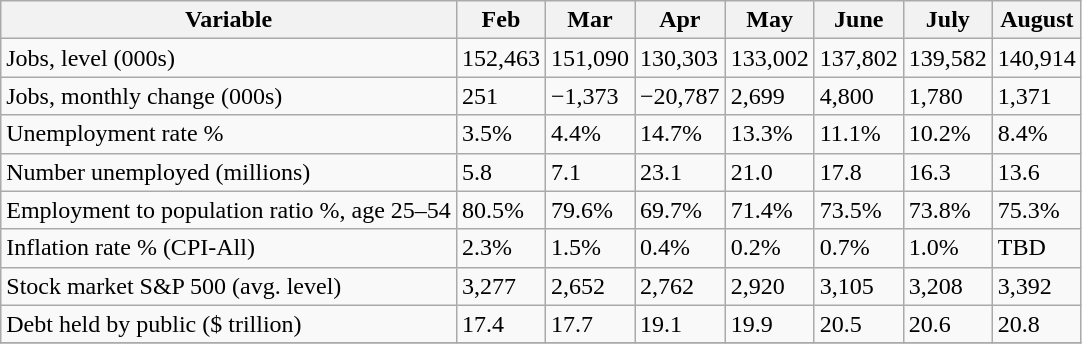<table class="wikitable">
<tr>
<th>Variable</th>
<th>Feb</th>
<th>Mar</th>
<th>Apr</th>
<th>May</th>
<th>June</th>
<th>July</th>
<th>August</th>
</tr>
<tr>
<td>Jobs, level (000s)</td>
<td>152,463</td>
<td>151,090</td>
<td>130,303</td>
<td>133,002</td>
<td>137,802</td>
<td>139,582</td>
<td>140,914</td>
</tr>
<tr>
<td>Jobs, monthly change (000s)</td>
<td>251</td>
<td>−1,373</td>
<td>−20,787</td>
<td>2,699</td>
<td>4,800</td>
<td>1,780</td>
<td>1,371</td>
</tr>
<tr>
<td>Unemployment rate %</td>
<td>3.5%</td>
<td>4.4%</td>
<td>14.7%</td>
<td>13.3%</td>
<td>11.1%</td>
<td>10.2%</td>
<td>8.4%</td>
</tr>
<tr>
<td>Number unemployed (millions)</td>
<td>5.8</td>
<td>7.1</td>
<td>23.1</td>
<td>21.0</td>
<td>17.8</td>
<td>16.3</td>
<td>13.6</td>
</tr>
<tr>
<td>Employment to population ratio %, age 25–54</td>
<td>80.5%</td>
<td>79.6%</td>
<td>69.7%</td>
<td>71.4%</td>
<td>73.5%</td>
<td>73.8%</td>
<td>75.3%</td>
</tr>
<tr>
<td>Inflation rate % (CPI-All)</td>
<td>2.3%</td>
<td>1.5%</td>
<td>0.4%</td>
<td>0.2%</td>
<td>0.7%</td>
<td>1.0%</td>
<td>TBD</td>
</tr>
<tr>
<td>Stock market S&P 500 (avg. level)</td>
<td>3,277</td>
<td>2,652</td>
<td>2,762</td>
<td>2,920</td>
<td>3,105</td>
<td>3,208</td>
<td>3,392</td>
</tr>
<tr>
<td>Debt held by public ($ trillion)</td>
<td>17.4</td>
<td>17.7</td>
<td>19.1</td>
<td>19.9</td>
<td>20.5</td>
<td>20.6</td>
<td>20.8</td>
</tr>
<tr>
</tr>
</table>
